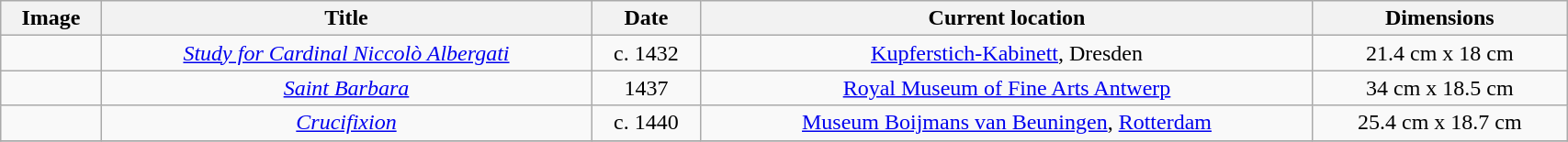<table class="wikitable sortable" style="font-size:100%; text-align: center; width:90%">
<tr>
<th>Image</th>
<th>Title</th>
<th>Date</th>
<th>Current location</th>
<th>Dimensions</th>
</tr>
<tr>
<td></td>
<td><em><a href='#'>Study for Cardinal Niccolò Albergati</a></em></td>
<td>c. 1432</td>
<td><a href='#'>Kupferstich-Kabinett</a>, Dresden</td>
<td>21.4 cm x 18 cm</td>
</tr>
<tr>
<td></td>
<td><em><a href='#'>Saint Barbara</a></em></td>
<td>1437</td>
<td><a href='#'>Royal Museum of Fine Arts Antwerp</a></td>
<td>34 cm x 18.5 cm</td>
</tr>
<tr>
<td></td>
<td><em><a href='#'>Crucifixion</a></em></td>
<td>c. 1440</td>
<td><a href='#'>Museum Boijmans van Beuningen</a>, <a href='#'>Rotterdam</a></td>
<td>25.4 cm x 18.7 cm</td>
</tr>
<tr>
</tr>
</table>
